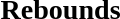<table width=100%>
<tr>
<td width=50% valign=top><br><h3>Rebounds</h3>


</td>
</tr>
</table>
